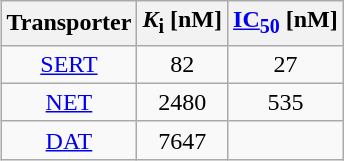<table class="wikitable" style = "float: right; margin-left:15px; text-align:center">
<tr>
<th>Transporter</th>
<th><em>K</em><sub>i</sub> [nM]</th>
<th><a href='#'>IC<sub>50</sub></a> [nM]</th>
</tr>
<tr>
<td><a href='#'>SERT</a></td>
<td>82</td>
<td>27</td>
</tr>
<tr>
<td><a href='#'>NET</a></td>
<td>2480</td>
<td>535</td>
</tr>
<tr>
<td><a href='#'>DAT</a></td>
<td>7647</td>
<td></td>
</tr>
</table>
